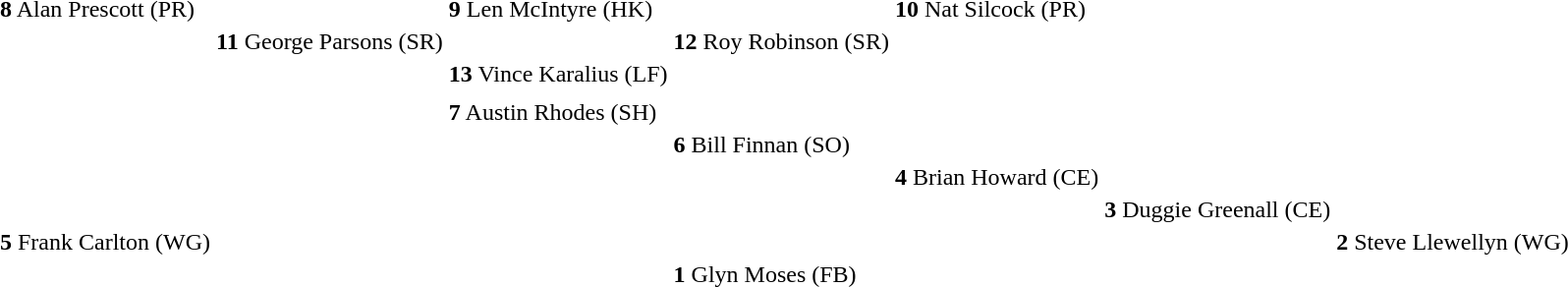<table class="toccolours">
<tr>
<th style=""><strong></strong></th>
</tr>
<tr>
<td align=centre><br><div><table>
<tr ---->
<td><strong>8</strong> Alan Prescott (PR)</td>
<td></td>
<td><strong>9</strong> Len McIntyre (HK)</td>
<td></td>
<td><strong>10</strong> Nat Silcock (PR)</td>
</tr>
<tr ---->
<td></td>
<td><strong>11</strong> George Parsons (SR)</td>
<td></td>
<td><strong>12</strong> Roy Robinson (SR)</td>
</tr>
<tr ---->
<td></td>
<td></td>
<td><strong>13</strong> Vince Karalius (LF)</td>
<td></td>
<td></td>
</tr>
<tr ---->
<td colspan="7"></td>
</tr>
<tr ---->
<td></td>
<td></td>
<td><strong>7</strong> Austin Rhodes (SH)</td>
</tr>
<tr ---->
<td></td>
<td></td>
<td></td>
<td><strong>6</strong> Bill Finnan (SO)</td>
</tr>
<tr ---->
<td></td>
<td></td>
<td></td>
<td></td>
<td><strong>4</strong> Brian Howard (CE)</td>
</tr>
<tr ---->
<td></td>
<td></td>
<td></td>
<td></td>
<td></td>
<td><strong>3</strong> Duggie Greenall (CE)</td>
</tr>
<tr ---->
<td><strong>5</strong> Frank Carlton (WG)</td>
<td></td>
<td></td>
<td></td>
<td></td>
<td></td>
<td><strong>2</strong> Steve Llewellyn (WG)</td>
</tr>
<tr ---->
<td></td>
<td></td>
<td></td>
<td><strong>1</strong> Glyn Moses (FB)</td>
</tr>
<tr ---->
</tr>
</table>
</div></td>
</tr>
</table>
